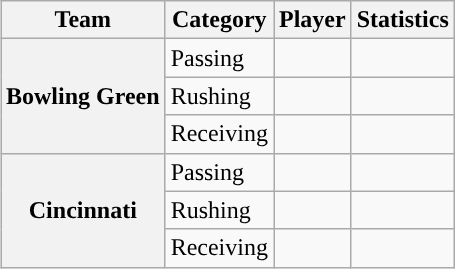<table class="wikitable" style="float:right">
<tr>
<th>Team</th>
<th>Category</th>
<th>Player</th>
<th>Statistics</th>
</tr>
<tr>
<th rowspan=3>Bowling Green</th>
<td>Passing</td>
<td></td>
<td></td>
</tr>
<tr>
<td>Rushing</td>
<td></td>
<td></td>
</tr>
<tr>
<td>Receiving</td>
<td></td>
<td></td>
</tr>
<tr>
<th rowspan=3>Cincinnati</th>
<td>Passing</td>
<td></td>
<td></td>
</tr>
<tr>
<td>Rushing</td>
<td></td>
<td></td>
</tr>
<tr>
<td>Receiving</td>
<td></td>
<td></td>
</tr>
</table>
